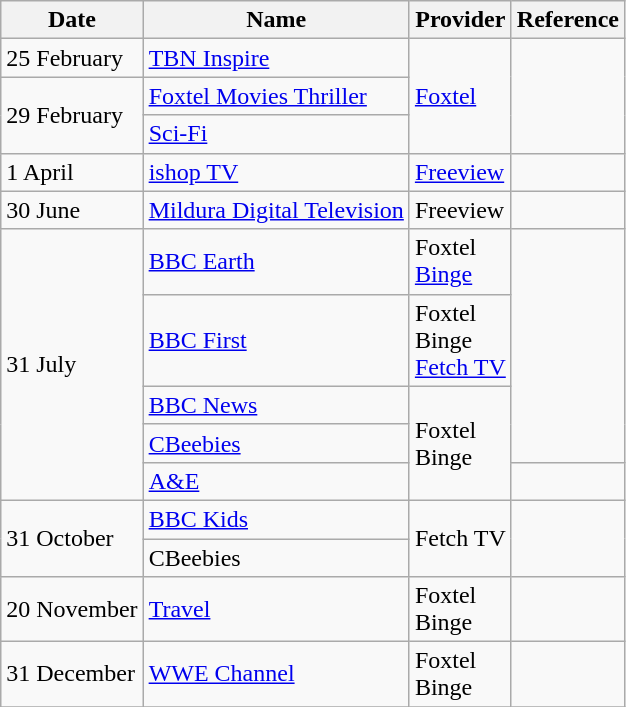<table class="wikitable">
<tr>
<th>Date</th>
<th>Name</th>
<th>Provider</th>
<th>Reference</th>
</tr>
<tr>
<td>25 February</td>
<td><a href='#'>TBN Inspire</a></td>
<td rowspan=3><a href='#'>Foxtel</a></td>
<td rowspan=3></td>
</tr>
<tr>
<td rowspan=2>29 February</td>
<td><a href='#'>Foxtel Movies Thriller</a></td>
</tr>
<tr>
<td><a href='#'>Sci-Fi</a></td>
</tr>
<tr>
<td>1 April</td>
<td><a href='#'>ishop TV</a></td>
<td><a href='#'>Freeview</a></td>
<td></td>
</tr>
<tr>
<td>30 June</td>
<td><a href='#'>Mildura Digital Television</a></td>
<td>Freeview</td>
<td></td>
</tr>
<tr>
<td rowspan=5>31 July</td>
<td><a href='#'>BBC Earth</a></td>
<td>Foxtel<br><a href='#'>Binge</a></td>
<td rowspan=4></td>
</tr>
<tr>
<td><a href='#'>BBC First</a></td>
<td>Foxtel<br>Binge<br><a href='#'>Fetch TV</a></td>
</tr>
<tr>
<td><a href='#'>BBC News</a></td>
<td rowspan=3>Foxtel<br>Binge</td>
</tr>
<tr>
<td><a href='#'>CBeebies</a></td>
</tr>
<tr>
<td><a href='#'>A&E</a></td>
<td></td>
</tr>
<tr>
<td rowspan=2>31 October</td>
<td><a href='#'>BBC Kids</a></td>
<td rowspan=2>Fetch TV</td>
<td rowspan=2></td>
</tr>
<tr>
<td>CBeebies</td>
</tr>
<tr>
<td>20 November</td>
<td><a href='#'>Travel</a></td>
<td>Foxtel<br>Binge</td>
<td></td>
</tr>
<tr>
<td>31 December</td>
<td><a href='#'>WWE Channel</a></td>
<td>Foxtel<br>Binge</td>
<td></td>
</tr>
<tr>
</tr>
</table>
